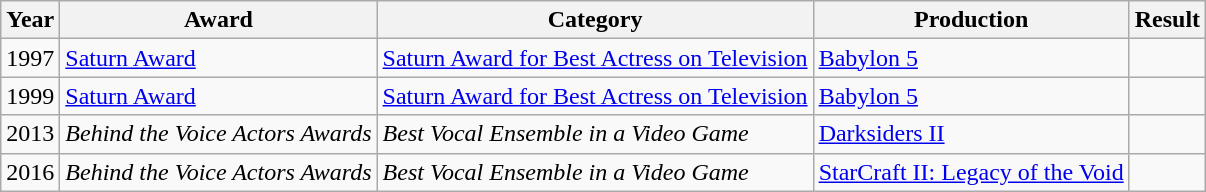<table class="wikitable sortable">
<tr>
<th>Year</th>
<th>Award</th>
<th>Category</th>
<th>Production</th>
<th>Result</th>
</tr>
<tr>
<td>1997</td>
<td><a href='#'>Saturn Award</a></td>
<td><a href='#'>Saturn Award for Best Actress on Television</a></td>
<td><a href='#'>Babylon 5</a></td>
<td></td>
</tr>
<tr>
<td>1999</td>
<td><a href='#'>Saturn Award</a></td>
<td><a href='#'>Saturn Award for Best Actress on Television</a></td>
<td><a href='#'>Babylon 5</a></td>
<td></td>
</tr>
<tr>
<td>2013</td>
<td><em>Behind the Voice Actors Awards</em></td>
<td><em>Best Vocal Ensemble in a Video Game</em></td>
<td><a href='#'>Darksiders II</a></td>
<td></td>
</tr>
<tr>
<td>2016</td>
<td><em>Behind the Voice Actors Awards</em></td>
<td><em>Best Vocal Ensemble in a Video Game</em></td>
<td><a href='#'>StarCraft II: Legacy of the Void</a></td>
<td></td>
</tr>
</table>
